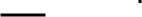<table style="margin:auto">
<tr>
<td style="text-align: center;"><br><table border="0">
<tr>
<td></td>
<td>  </td>
<td>  </td>
<td></td>
</tr>
<tr>
<td colspan=4 style="border-top:2px solid black;"></td>
</tr>
<tr>
<td colspan=4 align="center"></td>
</tr>
</table>
</td>
<td width="50"></td>
<td style="text-align: center;"><br><table border="0">
<tr>
<td></td>
</tr>
<tr>
<td style="border-top:2px solid black;"></td>
</tr>
<tr>
<td></td>
</tr>
</table>
</td>
</tr>
</table>
